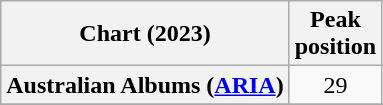<table class="wikitable sortable plainrowheaders" style="text-align:center">
<tr>
<th scope="col">Chart (2023)</th>
<th scope="col">Peak<br>position</th>
</tr>
<tr>
<th scope="row">Australian Albums (<a href='#'>ARIA</a>)</th>
<td>29</td>
</tr>
<tr>
</tr>
<tr>
</tr>
<tr>
</tr>
<tr>
</tr>
<tr>
</tr>
</table>
